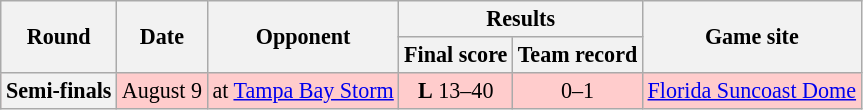<table class="wikitable" style="font-size: 92%;" "align=center">
<tr>
<th rowspan="2">Round</th>
<th rowspan="2">Date</th>
<th rowspan="2">Opponent</th>
<th colspan="2">Results</th>
<th rowspan="2">Game site</th>
</tr>
<tr>
<th>Final score</th>
<th>Team record</th>
</tr>
<tr style="background:#fcc">
<th>Semi-finals</th>
<td style="text-align:center;">August 9</td>
<td style="text-align:center;">at <a href='#'>Tampa Bay Storm</a></td>
<td style="text-align:center;"><strong>L</strong> 13–40</td>
<td style="text-align:center;">0–1</td>
<td style="text-align:center;"><a href='#'>Florida Suncoast Dome</a></td>
</tr>
</table>
